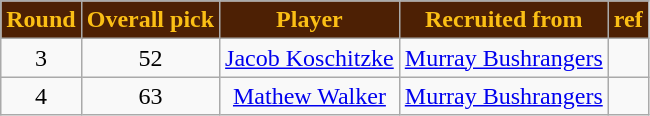<table class="wikitable" style="text-align:center">
<tr>
<th style="background:#4D2004; color:#FBBF15">Round</th>
<th style="background:#4D2004; color:#FBBF15">Overall pick</th>
<th style="background:#4D2004; color:#FBBF15">Player</th>
<th style="background:#4D2004; color:#FBBF15">Recruited from</th>
<th style="background:#4D2004; color:#FBBF15">ref</th>
</tr>
<tr>
<td>3</td>
<td>52</td>
<td><a href='#'>Jacob Koschitzke</a></td>
<td><a href='#'>Murray Bushrangers</a></td>
<td></td>
</tr>
<tr>
<td>4</td>
<td>63</td>
<td><a href='#'>Mathew Walker</a></td>
<td><a href='#'>Murray Bushrangers</a></td>
<td></td>
</tr>
</table>
